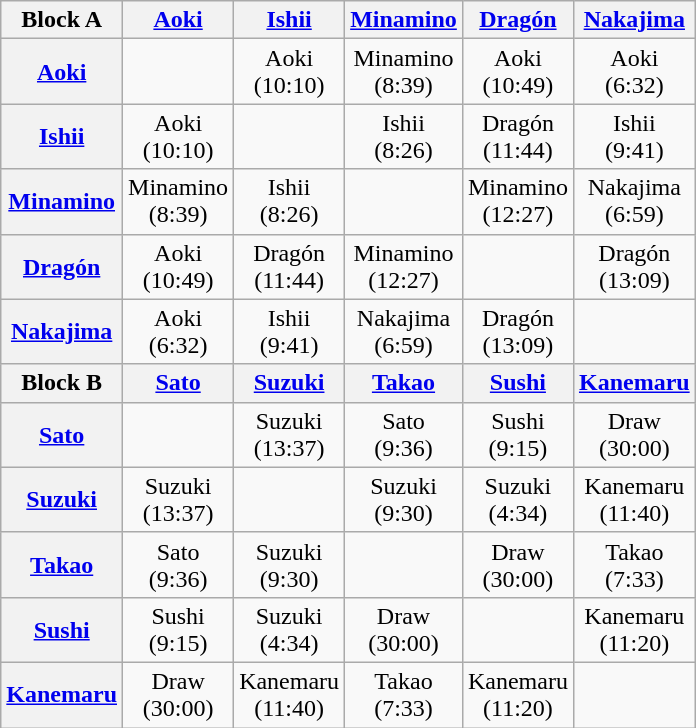<table class="wikitable" style="margin: 1em auto 1em auto;text-align:center">
<tr>
<th>Block A</th>
<th><a href='#'>Aoki</a></th>
<th><a href='#'>Ishii</a></th>
<th><a href='#'>Minamino</a></th>
<th><a href='#'>Dragón</a></th>
<th><a href='#'>Nakajima</a></th>
</tr>
<tr>
<th><a href='#'>Aoki</a></th>
<td></td>
<td>Aoki<br>(10:10)</td>
<td>Minamino<br>(8:39)</td>
<td>Aoki<br>(10:49)</td>
<td>Aoki<br>(6:32)</td>
</tr>
<tr>
<th><a href='#'>Ishii</a></th>
<td>Aoki<br>(10:10)</td>
<td></td>
<td>Ishii<br>(8:26)</td>
<td>Dragón<br>(11:44)</td>
<td>Ishii<br>(9:41)</td>
</tr>
<tr>
<th><a href='#'>Minamino</a></th>
<td>Minamino<br>(8:39)</td>
<td>Ishii<br>(8:26)</td>
<td></td>
<td>Minamino<br>(12:27)</td>
<td>Nakajima<br>(6:59)</td>
</tr>
<tr>
<th><a href='#'>Dragón</a></th>
<td>Aoki<br>(10:49)</td>
<td>Dragón<br>(11:44)</td>
<td>Minamino<br>(12:27)</td>
<td></td>
<td>Dragón<br>(13:09)</td>
</tr>
<tr>
<th><a href='#'>Nakajima</a></th>
<td>Aoki<br>(6:32)</td>
<td>Ishii<br>(9:41)</td>
<td>Nakajima<br>(6:59)</td>
<td>Dragón<br>(13:09)</td>
<td></td>
</tr>
<tr>
<th>Block B</th>
<th><a href='#'>Sato</a></th>
<th><a href='#'>Suzuki</a></th>
<th><a href='#'>Takao</a></th>
<th><a href='#'>Sushi</a></th>
<th><a href='#'>Kanemaru</a></th>
</tr>
<tr>
<th><a href='#'>Sato</a></th>
<td></td>
<td>Suzuki<br>(13:37)</td>
<td>Sato<br>(9:36)</td>
<td>Sushi<br>(9:15)</td>
<td>Draw<br>(30:00)</td>
</tr>
<tr>
<th><a href='#'>Suzuki</a></th>
<td>Suzuki<br>(13:37)</td>
<td></td>
<td>Suzuki<br>(9:30)</td>
<td>Suzuki<br>(4:34)</td>
<td>Kanemaru<br>(11:40)</td>
</tr>
<tr>
<th><a href='#'>Takao</a></th>
<td>Sato<br>(9:36)</td>
<td>Suzuki<br>(9:30)</td>
<td></td>
<td>Draw<br>(30:00)</td>
<td>Takao<br>(7:33)</td>
</tr>
<tr>
<th><a href='#'>Sushi</a></th>
<td>Sushi<br>(9:15)</td>
<td>Suzuki<br>(4:34)</td>
<td>Draw<br>(30:00)</td>
<td></td>
<td>Kanemaru<br>(11:20)</td>
</tr>
<tr>
<th><a href='#'>Kanemaru</a></th>
<td>Draw<br>(30:00)</td>
<td>Kanemaru<br>(11:40)</td>
<td>Takao<br>(7:33)</td>
<td>Kanemaru<br>(11:20)</td>
<td></td>
</tr>
</table>
